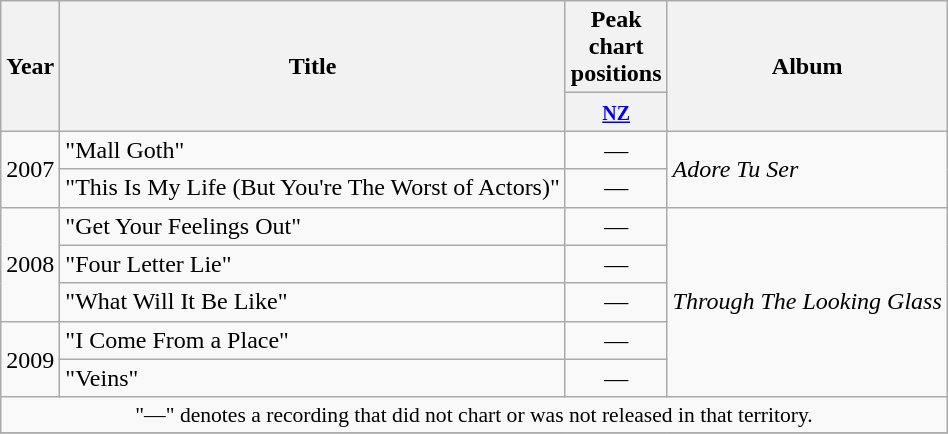<table class="wikitable plainrowheaders">
<tr>
<th rowspan="2"  width="1em">Year</th>
<th rowspan="2">Title</th>
<th width="3em">Peak chart positions</th>
<th rowspan="2">Album</th>
</tr>
<tr>
<th><small><a href='#'>NZ</a></small></th>
</tr>
<tr>
<td rowspan="2">2007</td>
<td>"Mall Goth"</td>
<td align="center">—</td>
<td rowspan="2"><em>Adore Tu Ser</em></td>
</tr>
<tr>
<td>"This Is My Life (But You're The Worst of Actors)"</td>
<td align="center">—</td>
</tr>
<tr>
<td rowspan="3">2008</td>
<td>"Get Your Feelings Out"</td>
<td align="center">—</td>
<td rowspan="5"><em>Through The Looking Glass</em></td>
</tr>
<tr>
<td>"Four Letter Lie"</td>
<td align="center">—</td>
</tr>
<tr>
<td>"What Will It Be Like"</td>
<td align="center">—</td>
</tr>
<tr>
<td rowspan="2">2009</td>
<td>"I Come From a Place"</td>
<td align="center">—</td>
</tr>
<tr>
<td>"Veins"</td>
<td align="center">—</td>
</tr>
<tr>
<td colspan="4" style="font-size:90%" align="center">"—" denotes a recording that did not chart or was not released in that territory.</td>
</tr>
<tr>
</tr>
</table>
